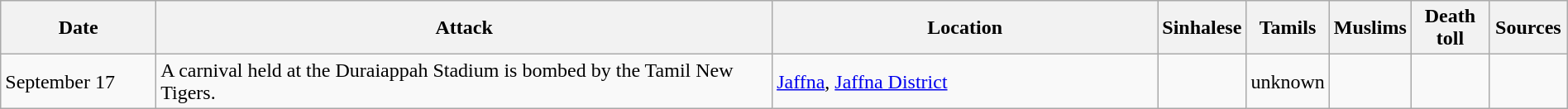<table class="wikitable" style="width:100%;">
<tr>
<th width="10%">Date</th>
<th width="40%">Attack</th>
<th width="25%">Location</th>
<th width="5%">Sinhalese</th>
<th width="5%">Tamils</th>
<th width="5%">Muslims</th>
<th width="5%">Death toll</th>
<th width="5%">Sources</th>
</tr>
<tr>
<td>September 17</td>
<td>A carnival held at the Duraiappah Stadium is bombed by the Tamil New Tigers.</td>
<td><a href='#'>Jaffna</a>, <a href='#'>Jaffna District</a></td>
<td></td>
<td>unknown</td>
<td></td>
<td></td>
<td></td>
</tr>
</table>
